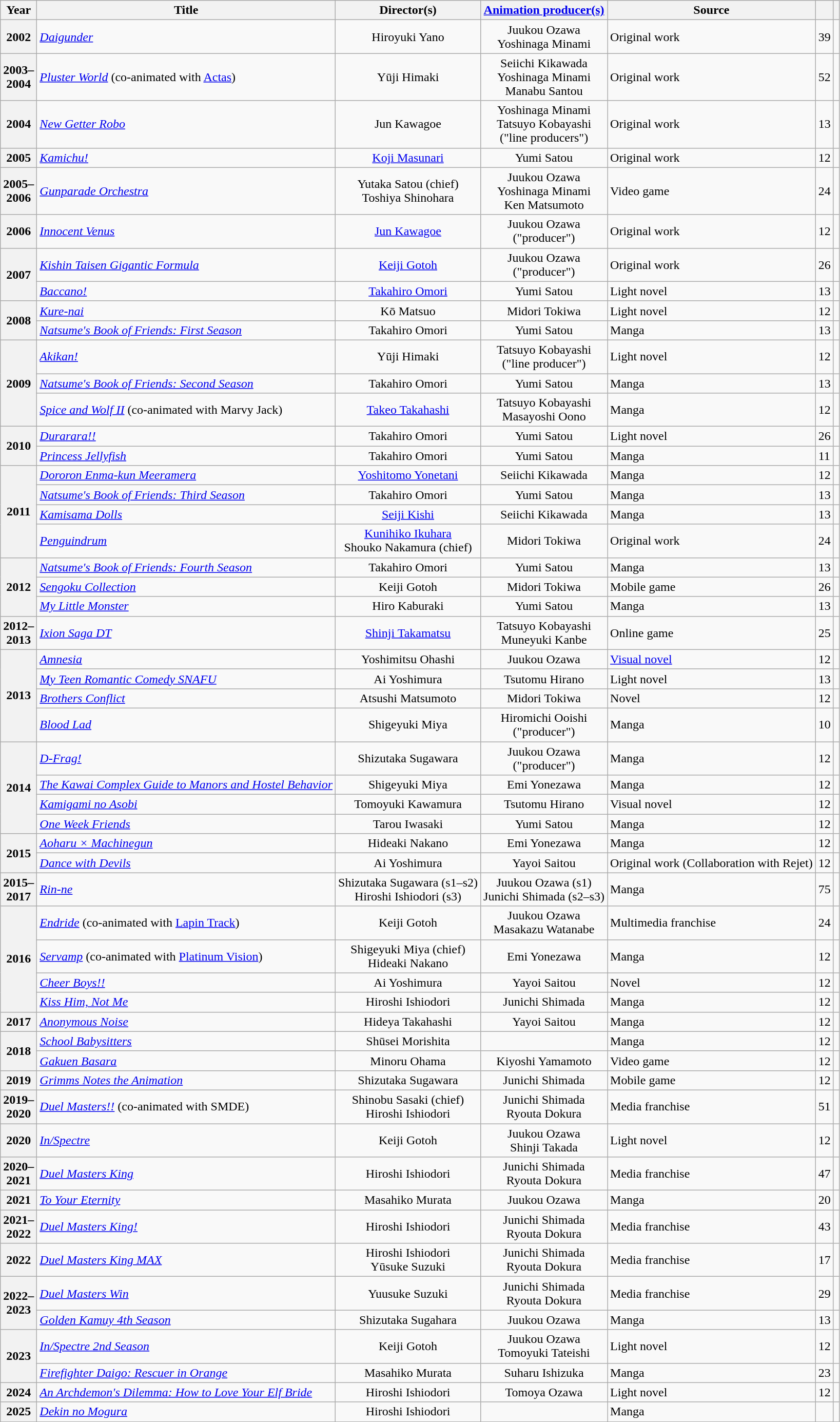<table class="wikitable sortable plainrowheaders">
<tr>
<th scope="col" class="unsortable" width=10>Year</th>
<th scope="col">Title</th>
<th scope="col">Director(s)</th>
<th scope="col"><a href='#'>Animation producer(s)</a></th>
<th scope="col">Source</th>
<th scope="col"></th>
<th scope="col" class="unsortable"></th>
</tr>
<tr>
<th scope="row">2002</th>
<td><em><a href='#'>Daigunder</a></em></td>
<td style=text-align:center>Hiroyuki Yano</td>
<td style=text-align:center>Juukou Ozawa<br>Yoshinaga Minami</td>
<td>Original work</td>
<td>39</td>
<td></td>
</tr>
<tr>
<th scope="row">2003–2004</th>
<td><em><a href='#'>Pluster World</a></em> (co-animated with <a href='#'>Actas</a>)</td>
<td style=text-align:center>Yūji Himaki</td>
<td style=text-align:center>Seiichi Kikawada<br>Yoshinaga Minami<br>Manabu Santou</td>
<td>Original work</td>
<td>52</td>
<td></td>
</tr>
<tr>
<th scope="row">2004</th>
<td><em><a href='#'>New Getter Robo</a></em></td>
<td style=text-align:center>Jun Kawagoe</td>
<td style=text-align:center>Yoshinaga Minami<br>Tatsuyo Kobayashi<br>("line producers")</td>
<td>Original work</td>
<td>13</td>
<td></td>
</tr>
<tr>
<th scope="row">2005</th>
<td><em><a href='#'>Kamichu!</a></em></td>
<td style=text-align:center><a href='#'>Koji Masunari</a></td>
<td style=text-align:center>Yumi Satou</td>
<td>Original work</td>
<td>12</td>
<td></td>
</tr>
<tr>
<th scope="row">2005–2006</th>
<td><em><a href='#'>Gunparade Orchestra</a></em></td>
<td style=text-align:center>Yutaka Satou (chief) <br>Toshiya Shinohara</td>
<td style=text-align:center>Juukou Ozawa<br>Yoshinaga Minami<br>Ken Matsumoto</td>
<td>Video game</td>
<td>24</td>
<td></td>
</tr>
<tr>
<th scope="row">2006</th>
<td><em><a href='#'>Innocent Venus</a></em></td>
<td style=text-align:center><a href='#'>Jun Kawagoe</a></td>
<td style=text-align:center>Juukou Ozawa<br>("producer")</td>
<td>Original work</td>
<td>12</td>
<td></td>
</tr>
<tr>
<th scope="row" rowspan="2">2007</th>
<td><em><a href='#'>Kishin Taisen Gigantic Formula</a></em></td>
<td style=text-align:center><a href='#'>Keiji Gotoh</a></td>
<td style=text-align:center>Juukou Ozawa<br>("producer")</td>
<td>Original work</td>
<td>26</td>
<td></td>
</tr>
<tr>
<td><em><a href='#'>Baccano!</a></em></td>
<td style=text-align:center><a href='#'>Takahiro Omori</a></td>
<td style=text-align:center>Yumi Satou</td>
<td>Light novel</td>
<td>13</td>
<td></td>
</tr>
<tr>
<th scope="row" rowspan="2">2008</th>
<td><em><a href='#'>Kure-nai</a></em></td>
<td style=text-align:center>Kō Matsuo</td>
<td style=text-align:center>Midori Tokiwa</td>
<td>Light novel</td>
<td>12</td>
<td></td>
</tr>
<tr>
<td><em><a href='#'>Natsume's Book of Friends: First Season</a></em></td>
<td style=text-align:center>Takahiro Omori</td>
<td style=text-align:center>Yumi Satou</td>
<td>Manga</td>
<td>13</td>
<td></td>
</tr>
<tr>
<th scope="row" rowspan="3">2009</th>
<td><em><a href='#'>Akikan!</a></em></td>
<td style=text-align:center>Yūji Himaki</td>
<td style=text-align:center>Tatsuyo Kobayashi<br>("line producer")</td>
<td>Light novel</td>
<td>12</td>
<td></td>
</tr>
<tr>
<td><em><a href='#'>Natsume's Book of Friends: Second Season</a></em></td>
<td style=text-align:center>Takahiro Omori</td>
<td style=text-align:center>Yumi Satou</td>
<td>Manga</td>
<td>13</td>
<td></td>
</tr>
<tr>
<td><em><a href='#'>Spice and Wolf II</a></em> (co-animated with Marvy Jack)</td>
<td style=text-align:center><a href='#'>Takeo Takahashi</a></td>
<td style=text-align:center>Tatsuyo Kobayashi<br>Masayoshi Oono</td>
<td>Manga</td>
<td>12</td>
<td></td>
</tr>
<tr>
<th scope="row" rowspan="2">2010</th>
<td><em><a href='#'>Durarara!!</a></em></td>
<td style=text-align:center>Takahiro Omori</td>
<td style=text-align:center>Yumi Satou</td>
<td>Light novel</td>
<td>26</td>
<td></td>
</tr>
<tr>
<td><em><a href='#'>Princess Jellyfish</a></em></td>
<td style=text-align:center>Takahiro Omori</td>
<td style=text-align:center>Yumi Satou</td>
<td>Manga</td>
<td>11</td>
<td></td>
</tr>
<tr>
<th scope="row" rowspan="4">2011</th>
<td><em><a href='#'>Dororon Enma-kun Meeramera</a></em></td>
<td style=text-align:center><a href='#'>Yoshitomo Yonetani</a></td>
<td style=text-align:center>Seiichi Kikawada</td>
<td>Manga</td>
<td>12</td>
<td></td>
</tr>
<tr>
<td><em><a href='#'>Natsume's Book of Friends: Third Season</a></em></td>
<td style=text-align:center>Takahiro Omori</td>
<td style=text-align:center>Yumi Satou</td>
<td>Manga</td>
<td>13</td>
<td></td>
</tr>
<tr>
<td><em><a href='#'>Kamisama Dolls</a></em></td>
<td style=text-align:center><a href='#'>Seiji Kishi</a></td>
<td style=text-align:center>Seiichi Kikawada</td>
<td>Manga</td>
<td>13</td>
<td></td>
</tr>
<tr>
<td><em><a href='#'>Penguindrum</a></em></td>
<td style=text-align:center><a href='#'>Kunihiko Ikuhara</a><br>Shouko Nakamura (chief)</td>
<td style=text-align:center>Midori Tokiwa</td>
<td>Original work</td>
<td>24</td>
<td></td>
</tr>
<tr>
<th scope="row" rowspan="3">2012</th>
<td><em><a href='#'>Natsume's Book of Friends: Fourth Season</a></em></td>
<td style=text-align:center>Takahiro Omori</td>
<td style=text-align:center>Yumi Satou</td>
<td>Manga</td>
<td>13</td>
<td></td>
</tr>
<tr>
<td><em><a href='#'>Sengoku Collection</a></em></td>
<td style=text-align:center>Keiji Gotoh</td>
<td style=text-align:center>Midori Tokiwa</td>
<td>Mobile game</td>
<td>26</td>
<td></td>
</tr>
<tr>
<td><em><a href='#'>My Little Monster</a></em></td>
<td style=text-align:center>Hiro Kaburaki</td>
<td style=text-align:center>Yumi Satou</td>
<td>Manga</td>
<td>13</td>
<td></td>
</tr>
<tr>
<th scope="row">2012–2013</th>
<td><em><a href='#'>Ixion Saga DT</a></em></td>
<td style=text-align:center><a href='#'>Shinji Takamatsu</a></td>
<td style=text-align:center>Tatsuyo Kobayashi<br>Muneyuki Kanbe</td>
<td>Online game</td>
<td>25</td>
<td></td>
</tr>
<tr>
<th scope="row" rowspan="4">2013</th>
<td><em><a href='#'>Amnesia</a></em></td>
<td style=text-align:center>Yoshimitsu Ohashi</td>
<td style=text-align:center>Juukou Ozawa</td>
<td><a href='#'>Visual novel</a></td>
<td>12</td>
<td></td>
</tr>
<tr>
<td><em><a href='#'>My Teen Romantic Comedy SNAFU</a></em></td>
<td style=text-align:center>Ai Yoshimura</td>
<td style=text-align:center>Tsutomu Hirano</td>
<td>Light novel</td>
<td>13</td>
<td></td>
</tr>
<tr>
<td><em><a href='#'>Brothers Conflict</a></em></td>
<td style=text-align:center>Atsushi Matsumoto</td>
<td style=text-align:center>Midori Tokiwa</td>
<td>Novel</td>
<td>12</td>
<td></td>
</tr>
<tr>
<td><em><a href='#'>Blood Lad</a></em></td>
<td style=text-align:center>Shigeyuki Miya</td>
<td style=text-align:center>Hiromichi Ooishi<br>("producer")</td>
<td>Manga</td>
<td>10</td>
<td></td>
</tr>
<tr>
<th scope="row" rowspan="4">2014</th>
<td><em><a href='#'>D-Frag!</a></em></td>
<td style=text-align:center>Shizutaka Sugawara</td>
<td style=text-align:center>Juukou Ozawa<br>("producer")</td>
<td>Manga</td>
<td>12</td>
<td></td>
</tr>
<tr>
<td><em><a href='#'>The Kawai Complex Guide to Manors and Hostel Behavior</a></em></td>
<td style=text-align:center>Shigeyuki Miya</td>
<td style=text-align:center>Emi Yonezawa</td>
<td>Manga</td>
<td>12</td>
<td></td>
</tr>
<tr>
<td><em><a href='#'>Kamigami no Asobi</a></em></td>
<td style=text-align:center>Tomoyuki Kawamura</td>
<td style=text-align:center>Tsutomu Hirano</td>
<td>Visual novel</td>
<td>12</td>
<td></td>
</tr>
<tr>
<td><em><a href='#'>One Week Friends</a></em></td>
<td style=text-align:center>Tarou Iwasaki</td>
<td style=text-align:center>Yumi Satou</td>
<td>Manga</td>
<td>12</td>
<td></td>
</tr>
<tr>
<th scope="row" rowspan="2">2015</th>
<td><em><a href='#'>Aoharu × Machinegun</a></em></td>
<td style=text-align:center>Hideaki Nakano</td>
<td style=text-align:center>Emi Yonezawa</td>
<td>Manga</td>
<td>12</td>
<td></td>
</tr>
<tr>
<td><em><a href='#'>Dance with Devils</a></em></td>
<td style=text-align:center>Ai Yoshimura</td>
<td style=text-align:center>Yayoi Saitou</td>
<td>Original work (Collaboration with Rejet)</td>
<td>12</td>
<td></td>
</tr>
<tr>
<th scope="row">2015–2017</th>
<td><em><a href='#'>Rin-ne</a></em></td>
<td style=text-align:center>Shizutaka Sugawara (s1–s2) <br> Hiroshi Ishiodori (s3)</td>
<td style=text-align:center>Juukou Ozawa (s1)<br>Junichi Shimada (s2–s3)</td>
<td>Manga</td>
<td>75</td>
<td></td>
</tr>
<tr>
<th scope="row" rowspan="4">2016</th>
<td><em><a href='#'>Endride</a></em> (co-animated with <a href='#'>Lapin Track</a>)</td>
<td style=text-align:center>Keiji Gotoh</td>
<td style=text-align:center>Juukou Ozawa<br>Masakazu Watanabe</td>
<td>Multimedia franchise</td>
<td>24</td>
<td><br></td>
</tr>
<tr>
<td><em><a href='#'>Servamp</a></em> (co-animated with <a href='#'>Platinum Vision</a>)</td>
<td style=text-align:center>Shigeyuki Miya (chief)<br>Hideaki Nakano</td>
<td style=text-align:center>Emi Yonezawa</td>
<td>Manga</td>
<td>12</td>
<td></td>
</tr>
<tr>
<td><em><a href='#'>Cheer Boys!!</a></em></td>
<td style=text-align:center>Ai Yoshimura</td>
<td style=text-align:center>Yayoi Saitou</td>
<td>Novel</td>
<td>12</td>
<td></td>
</tr>
<tr>
<td><em><a href='#'>Kiss Him, Not Me</a></em></td>
<td style=text-align:center>Hiroshi Ishiodori</td>
<td style=text-align:center>Junichi Shimada</td>
<td>Manga</td>
<td>12</td>
<td></td>
</tr>
<tr>
<th scope="row">2017</th>
<td><em><a href='#'>Anonymous Noise</a></em></td>
<td style=text-align:center>Hideya Takahashi</td>
<td style=text-align:center>Yayoi Saitou</td>
<td>Manga</td>
<td>12</td>
<td></td>
</tr>
<tr>
<th scope="row" rowspan="2">2018</th>
<td><em><a href='#'>School Babysitters</a></em></td>
<td style=text-align:center>Shūsei Morishita</td>
<td></td>
<td>Manga</td>
<td>12</td>
<td></td>
</tr>
<tr>
<td><em><a href='#'>Gakuen Basara</a></em></td>
<td style=text-align:center>Minoru Ohama</td>
<td style=text-align:center>Kiyoshi Yamamoto</td>
<td>Video game</td>
<td>12</td>
<td></td>
</tr>
<tr>
<th scope="row">2019</th>
<td><em><a href='#'>Grimms Notes the Animation</a></em></td>
<td style=text-align:center>Shizutaka Sugawara</td>
<td style=text-align:center>Junichi Shimada</td>
<td>Mobile game</td>
<td>12</td>
<td></td>
</tr>
<tr>
<th scope="row">2019–2020</th>
<td><em><a href='#'>Duel Masters!!</a></em> (co-animated with SMDE)</td>
<td style=text-align:center>Shinobu Sasaki (chief)<br> Hiroshi Ishiodori</td>
<td style=text-align:center>Junichi Shimada<br>Ryouta Dokura</td>
<td>Media franchise</td>
<td>51</td>
<td></td>
</tr>
<tr>
<th scope="row">2020</th>
<td><em><a href='#'>In/Spectre</a></em></td>
<td style=text-align:center>Keiji Gotoh</td>
<td style=text-align:center>Juukou Ozawa<br>Shinji Takada</td>
<td>Light novel</td>
<td>12</td>
<td></td>
</tr>
<tr>
<th scope="row">2020–2021</th>
<td><em><a href='#'>Duel Masters King</a></em></td>
<td style=text-align:center>Hiroshi Ishiodori</td>
<td style=text-align:center>Junichi Shimada<br>Ryouta Dokura</td>
<td>Media franchise</td>
<td>47</td>
<td></td>
</tr>
<tr>
<th scope="row">2021</th>
<td><em><a href='#'>To Your Eternity</a></em></td>
<td style=text-align:center>Masahiko Murata</td>
<td style=text-align:center>Juukou Ozawa</td>
<td>Manga</td>
<td>20</td>
<td></td>
</tr>
<tr>
<th scope="row">2021–2022</th>
<td><em><a href='#'>Duel Masters King!</a></em></td>
<td style=text-align:center>Hiroshi Ishiodori</td>
<td style=text-align:center>Junichi Shimada<br>Ryouta Dokura</td>
<td>Media franchise</td>
<td>43</td>
<td></td>
</tr>
<tr>
<th scope="row">2022</th>
<td><em><a href='#'>Duel Masters King MAX</a></em></td>
<td style=text-align:center>Hiroshi Ishiodori <br> Yūsuke Suzuki</td>
<td style=text-align:center>Junichi Shimada<br>Ryouta Dokura</td>
<td>Media franchise</td>
<td>17</td>
<td></td>
</tr>
<tr>
<th scope="row" rowspan="2">2022–2023</th>
<td><em><a href='#'>Duel Masters Win</a></em></td>
<td style=text-align:center>Yuusuke Suzuki</td>
<td style=text-align:center>Junichi Shimada<br>Ryouta Dokura</td>
<td>Media franchise</td>
<td>29</td>
<td></td>
</tr>
<tr>
<td><em><a href='#'>Golden Kamuy 4th Season</a></em></td>
<td style=text-align:center>Shizutaka Sugahara</td>
<td style=text-align:center>Juukou Ozawa</td>
<td>Manga</td>
<td>13</td>
<td></td>
</tr>
<tr>
<th scope="row" rowspan="2">2023</th>
<td><em><a href='#'>In/Spectre 2nd Season</a></em></td>
<td style=text-align:center>Keiji Gotoh</td>
<td style=text-align:center>Juukou Ozawa<br>Tomoyuki Tateishi</td>
<td>Light novel</td>
<td>12</td>
<td></td>
</tr>
<tr>
<td><em><a href='#'>Firefighter Daigo: Rescuer in Orange</a></em></td>
<td style=text-align:center>Masahiko Murata</td>
<td style=text-align:center>Suharu Ishizuka</td>
<td>Manga</td>
<td>23</td>
<td></td>
</tr>
<tr>
<th scope="row">2024</th>
<td><em><a href='#'>An Archdemon's Dilemma: How to Love Your Elf Bride</a></em></td>
<td style=text-align:center>Hiroshi Ishiodori</td>
<td style=text-align:center>Tomoya Ozawa</td>
<td>Light novel</td>
<td>12</td>
<td></td>
</tr>
<tr>
<th scope="row">2025</th>
<td><em><a href='#'>Dekin no Mogura</a></em></td>
<td style=text-align:center>Hiroshi Ishiodori</td>
<td style=text-align:center></td>
<td>Manga</td>
<td></td>
<td></td>
</tr>
</table>
